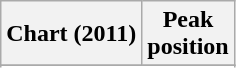<table class="wikitable sortable">
<tr>
<th>Chart (2011)</th>
<th>Peak<br>position</th>
</tr>
<tr>
</tr>
<tr>
</tr>
<tr>
</tr>
</table>
